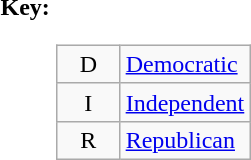<table>
<tr valign=top>
<th>Key:</th>
<td><br><table class=wikitable>
<tr>
<td align=center width=35px >D</td>
<td><a href='#'>Democratic</a></td>
</tr>
<tr>
<td align=center width=35px >I</td>
<td><a href='#'>Independent</a></td>
</tr>
<tr>
<td align=center width=35px >R</td>
<td><a href='#'>Republican</a></td>
</tr>
</table>
</td>
</tr>
</table>
